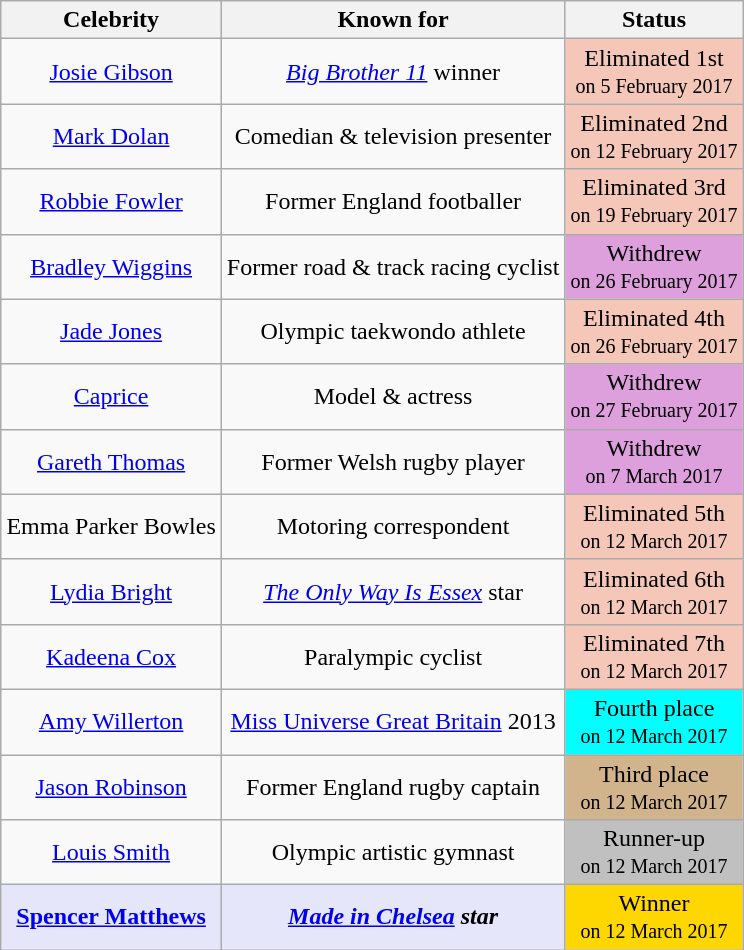<table class="wikitable sortable" style="margin: auto; text-align: center;">
<tr>
<th>Celebrity</th>
<th>Known for</th>
<th>Status</th>
</tr>
<tr>
<td><a href='#'>Josie Gibson</a></td>
<td><em><a href='#'>Big Brother 11</a></em> winner</td>
<td style="background:#f4c7b8;">Eliminated 1st<br><small>on 5 February 2017</small></td>
</tr>
<tr>
<td><a href='#'>Mark Dolan</a></td>
<td>Comedian & television presenter</td>
<td style="background:#f4c7b8;">Eliminated 2nd<br><small>on 12 February 2017</small></td>
</tr>
<tr>
<td><a href='#'>Robbie Fowler</a></td>
<td>Former England footballer</td>
<td style="background:#f4c7b8;">Eliminated 3rd<br><small>on 19 February 2017</small></td>
</tr>
<tr>
<td><a href='#'>Bradley Wiggins</a></td>
<td>Former road & track racing cyclist</td>
<td style=background:#DDA0DD>Withdrew<br><small>on 26 February 2017</small></td>
</tr>
<tr>
<td><a href='#'>Jade Jones</a></td>
<td>Olympic taekwondo athlete</td>
<td style="background:#f4c7b8;">Eliminated 4th<br><small>on 26 February 2017</small></td>
</tr>
<tr>
<td><a href='#'>Caprice</a></td>
<td>Model & actress</td>
<td style=background:#DDA0DD>Withdrew<br><small>on 27 February 2017</small></td>
</tr>
<tr>
<td><a href='#'>Gareth Thomas</a></td>
<td>Former Welsh rugby player</td>
<td style=background:#DDA0DD>Withdrew<br><small>on 7 March 2017</small></td>
</tr>
<tr>
<td>Emma Parker Bowles</td>
<td>Motoring correspondent</td>
<td style="background:#f4c7b8;">Eliminated 5th<br><small>on 12 March 2017</small></td>
</tr>
<tr>
<td><a href='#'>Lydia Bright</a></td>
<td><em><a href='#'>The Only Way Is Essex</a></em> star</td>
<td style="background:#f4c7b8;">Eliminated 6th<br><small>on 12 March 2017</small></td>
</tr>
<tr>
<td><a href='#'>Kadeena Cox</a></td>
<td>Paralympic cyclist</td>
<td style="background:#f4c7b8;">Eliminated 7th<br><small>on 12 March 2017</small></td>
</tr>
<tr>
<td><a href='#'>Amy Willerton</a></td>
<td><a href='#'>Miss Universe Great Britain</a> 2013</td>
<td style=background:cyan;>Fourth place<br><small>on 12 March 2017</small></td>
</tr>
<tr>
<td><a href='#'>Jason Robinson</a></td>
<td>Former England rugby captain</td>
<td style="background:tan;">Third place<br><small>on 12 March 2017</small></td>
</tr>
<tr>
<td><a href='#'>Louis Smith</a></td>
<td>Olympic artistic gymnast</td>
<td style=background:silver;>Runner-up<br><small>on 12 March 2017</small></td>
</tr>
<tr>
<td style="background:lavender;"><strong><a href='#'>Spencer Matthews</a></strong></td>
<td style="background:lavender;"><strong><em><a href='#'>Made in Chelsea</a><em> star<strong></td>
<td style=background:gold></strong>Winner<strong><br><small></strong>on 12 March 2017<strong></small></td>
</tr>
</table>
